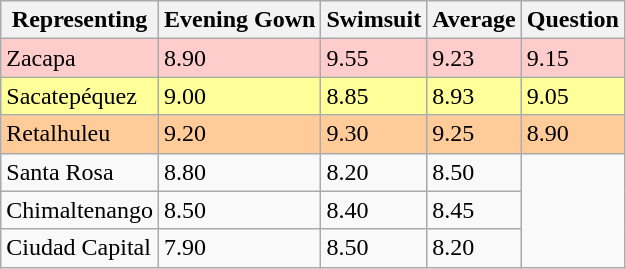<table class="wikitable sortable collapsible">
<tr>
<th>Representing</th>
<th>Evening Gown</th>
<th>Swimsuit</th>
<th>Average</th>
<th>Question</th>
</tr>
<tr>
<td style="background-color:#FFCCCC;">Zacapa</td>
<td style="background-color:#FFCCCC;">8.90</td>
<td style="background-color:#FFCCCC;">9.55</td>
<td style="background-color:#FFCCCC;">9.23</td>
<td style="background-color:#FFCCCC;">9.15</td>
</tr>
<tr>
<td style="background-color:#FFFF99;">Sacatepéquez</td>
<td style="background-color:#FFFF99;">9.00</td>
<td style="background-color:#FFFF99;">8.85</td>
<td style="background-color:#FFFF99;">8.93</td>
<td style="background-color:#FFFF99;">9.05</td>
</tr>
<tr>
<td style="background-color:#FFCC99;">Retalhuleu</td>
<td style="background-color:#FFCC99;">9.20</td>
<td style="background-color:#FFCC99;">9.30</td>
<td style="background-color:#FFCC99;">9.25</td>
<td style="background-color:#FFCC99;">8.90</td>
</tr>
<tr>
<td>Santa Rosa</td>
<td>8.80</td>
<td>8.20</td>
<td>8.50</td>
</tr>
<tr>
<td>Chimaltenango</td>
<td>8.50</td>
<td>8.40</td>
<td>8.45</td>
</tr>
<tr>
<td>Ciudad Capital</td>
<td>7.90</td>
<td>8.50</td>
<td>8.20</td>
</tr>
</table>
